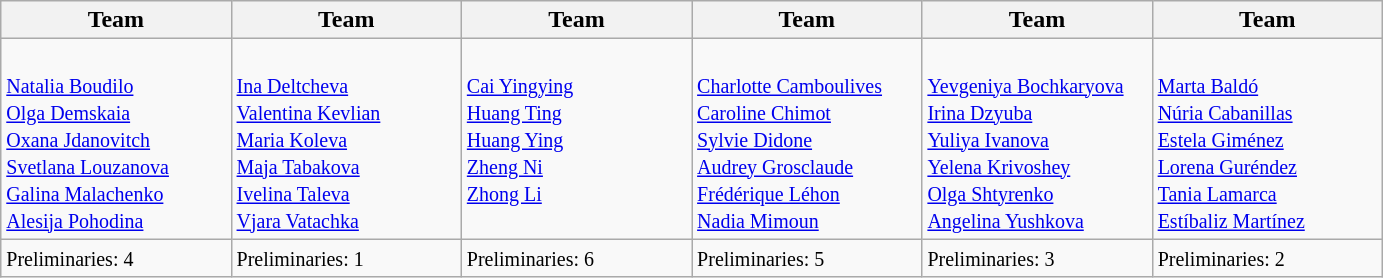<table class="wikitable" style="text-align:left;">
<tr>
<th scope="col" style="width:15%;">Team</th>
<th scope="col" style="width:15%;">Team</th>
<th scope="col" style="width:15%;">Team</th>
<th scope="col" style="width:15%;">Team</th>
<th scope="col" style="width:15%;">Team</th>
<th scope="col" style="width:15%;">Team</th>
</tr>
<tr>
<td><strong></strong><br><small><a href='#'>Natalia Boudilo</a><br><a href='#'>Olga Demskaia</a><br><a href='#'>Oxana Jdanovitch</a><br><a href='#'>Svetlana Louzanova</a><br><a href='#'>Galina Malachenko</a><br><a href='#'>Alesija Pohodina</a></small></td>
<td><strong></strong><br><small><a href='#'>Ina Deltcheva</a><br><a href='#'>Valentina Kevlian</a><br><a href='#'>Maria Koleva</a><br><a href='#'>Maja Tabakova</a><br><a href='#'>Ivelina Taleva</a><br><a href='#'>Vjara Vatachka</a></small></td>
<td valign="top"><strong></strong><br><small><a href='#'>Cai Yingying</a><br><a href='#'>Huang Ting</a><br><a href='#'>Huang Ying</a><br><a href='#'>Zheng Ni</a><br><a href='#'>Zhong Li</a><br></small></td>
<td><strong></strong><br><small><a href='#'>Charlotte Camboulives</a><br><a href='#'>Caroline Chimot</a><br><a href='#'>Sylvie Didone</a><br><a href='#'>Audrey Grosclaude</a><br><a href='#'>Frédérique Léhon</a><br><a href='#'>Nadia Mimoun</a></small></td>
<td><strong></strong><br><small><a href='#'>Yevgeniya Bochkaryova</a><br><a href='#'>Irina Dzyuba</a><br><a href='#'>Yuliya Ivanova</a><br><a href='#'>Yelena Krivoshey</a><br><a href='#'>Olga Shtyrenko</a><br><a href='#'>Angelina Yushkova</a></small></td>
<td><strong></strong><br><small><a href='#'>Marta Baldó</a><br><a href='#'>Núria Cabanillas</a><br><a href='#'>Estela Giménez</a><br><a href='#'>Lorena Guréndez</a><br><a href='#'>Tania Lamarca</a><br><a href='#'>Estíbaliz Martínez</a></small></td>
</tr>
<tr>
<td><small>Preliminaries: 4</small></td>
<td><small>Preliminaries: 1</small></td>
<td><small>Preliminaries: 6</small></td>
<td><small>Preliminaries: 5</small></td>
<td><small>Preliminaries: 3</small></td>
<td><small>Preliminaries: 2</small></td>
</tr>
</table>
